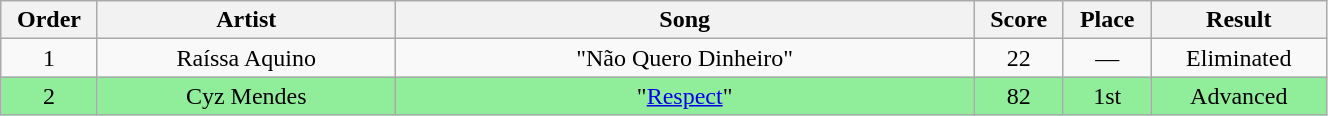<table class="wikitable" style="text-align:center; width:70%;">
<tr>
<th scope="col" width="05%">Order</th>
<th scope="col" width="17%">Artist</th>
<th scope="col" width="33%">Song</th>
<th scope="col" width="05%">Score</th>
<th scope="col" width="05%">Place</th>
<th scope="col" width="10%">Result</th>
</tr>
<tr>
<td>1</td>
<td>Raíssa Aquino</td>
<td>"Não Quero Dinheiro"</td>
<td>22</td>
<td>—</td>
<td>Eliminated</td>
</tr>
<tr bgcolor="#90ee9b">
<td>2</td>
<td>Cyz Mendes</td>
<td>"<a href='#'>Respect</a>"</td>
<td>82</td>
<td>1st</td>
<td>Advanced</td>
</tr>
</table>
